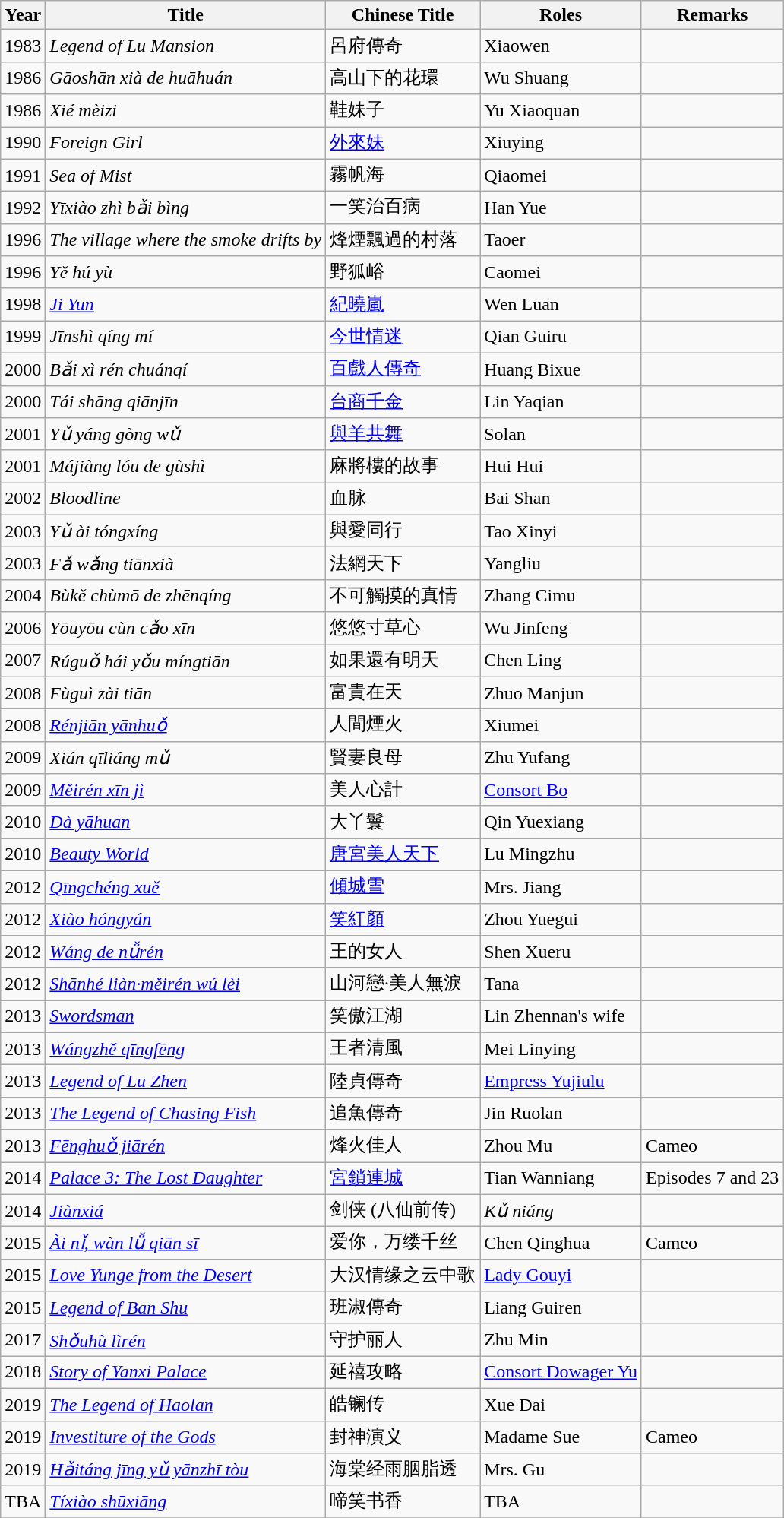<table class="wikitable">
<tr>
<th>Year</th>
<th>Title</th>
<th>Chinese Title</th>
<th>Roles</th>
<th>Remarks</th>
</tr>
<tr>
<td>1983</td>
<td><em>Legend of Lu Mansion</em></td>
<td>呂府傳奇</td>
<td>Xiaowen</td>
<td></td>
</tr>
<tr>
<td>1986</td>
<td><em>Gāoshān xià de huāhuán</em></td>
<td>高山下的花環</td>
<td>Wu Shuang</td>
<td></td>
</tr>
<tr>
<td>1986</td>
<td><em>Xié mèizi</em></td>
<td>鞋妹子</td>
<td>Yu Xiaoquan</td>
<td></td>
</tr>
<tr>
<td>1990</td>
<td><em>Foreign Girl</em></td>
<td><a href='#'>外來妹</a></td>
<td>Xiuying</td>
<td></td>
</tr>
<tr>
<td>1991</td>
<td><em>Sea of Mist</em></td>
<td>霧帆海</td>
<td>Qiaomei</td>
<td></td>
</tr>
<tr>
<td>1992</td>
<td><em>Yīxiào zhì bǎi bìng</em></td>
<td>一笑治百病</td>
<td>Han Yue</td>
<td></td>
</tr>
<tr>
<td>1996</td>
<td><em>The village where the smoke drifts by</em></td>
<td>烽煙飄過的村落</td>
<td>Taoer</td>
<td></td>
</tr>
<tr>
<td>1996</td>
<td><em>Yě hú yù</em></td>
<td>野狐峪</td>
<td>Caomei</td>
<td></td>
</tr>
<tr>
<td>1998</td>
<td><em><a href='#'>Ji Yun</a></em></td>
<td><a href='#'>紀曉嵐</a></td>
<td>Wen Luan</td>
<td></td>
</tr>
<tr>
<td>1999</td>
<td><em>Jīnshì qíng mí</em></td>
<td><a href='#'>今世情迷</a></td>
<td>Qian Guiru</td>
<td></td>
</tr>
<tr>
<td>2000</td>
<td><em>Bǎi xì rén chuánqí</em></td>
<td><a href='#'>百戲人傳奇</a></td>
<td>Huang Bixue</td>
<td></td>
</tr>
<tr>
<td>2000</td>
<td><em>Tái shāng qiānjīn</em></td>
<td><a href='#'>台商千金</a></td>
<td>Lin Yaqian</td>
<td></td>
</tr>
<tr>
<td>2001</td>
<td><em>Yǔ yáng gòng wǔ</em></td>
<td><a href='#'>與羊共舞</a></td>
<td>Solan</td>
<td></td>
</tr>
<tr>
<td>2001</td>
<td><em>Májiàng lóu de gùshì</em></td>
<td>麻將樓的故事</td>
<td>Hui Hui</td>
<td></td>
</tr>
<tr>
<td>2002</td>
<td><em>Bloodline</em></td>
<td>血脉</td>
<td>Bai Shan</td>
<td></td>
</tr>
<tr>
<td>2003</td>
<td><em>Yǔ ài tóngxíng</em></td>
<td>與愛同行</td>
<td>Tao Xinyi</td>
<td></td>
</tr>
<tr>
<td>2003</td>
<td><em>Fǎ wǎng tiānxià</em></td>
<td>法網天下</td>
<td>Yangliu</td>
<td></td>
</tr>
<tr>
<td>2004</td>
<td><em>Bùkě chùmō de zhēnqíng</em></td>
<td>不可觸摸的真情</td>
<td>Zhang Cimu</td>
<td></td>
</tr>
<tr>
<td>2006</td>
<td><em>Yōuyōu cùn cǎo xīn</em></td>
<td>悠悠寸草心</td>
<td>Wu Jinfeng</td>
<td></td>
</tr>
<tr>
<td>2007</td>
<td><em>Rúguǒ hái yǒu míngtiān</em></td>
<td>如果還有明天</td>
<td>Chen Ling</td>
<td></td>
</tr>
<tr>
<td>2008</td>
<td><em>Fùguì zài tiān</em></td>
<td>富貴在天</td>
<td>Zhuo Manjun</td>
<td></td>
</tr>
<tr>
<td>2008</td>
<td><em><a href='#'>Rénjiān yānhuǒ</a></em></td>
<td>人間煙火</td>
<td>Xiumei</td>
<td></td>
</tr>
<tr>
<td>2009</td>
<td><em>Xián qīliáng mǔ</em></td>
<td>賢妻良母</td>
<td>Zhu Yufang</td>
<td></td>
</tr>
<tr>
<td>2009</td>
<td><em><a href='#'>Měirén xīn jì</a></em></td>
<td>美人心計</td>
<td><a href='#'>Consort Bo</a></td>
<td></td>
</tr>
<tr>
<td>2010</td>
<td><em><a href='#'>Dà yāhuan</a></em></td>
<td>大丫鬟</td>
<td>Qin Yuexiang</td>
<td></td>
</tr>
<tr>
<td>2010</td>
<td><em><a href='#'>Beauty World</a></em></td>
<td><a href='#'>唐宮美人天下</a></td>
<td>Lu Mingzhu</td>
<td></td>
</tr>
<tr>
<td>2012</td>
<td><em><a href='#'>Qīngchéng xuě</a></em></td>
<td><a href='#'>傾城雪</a></td>
<td>Mrs. Jiang</td>
<td></td>
</tr>
<tr>
<td>2012</td>
<td><em><a href='#'>Xiào hóngyán</a></em></td>
<td><a href='#'>笑紅顏</a></td>
<td>Zhou Yuegui</td>
<td></td>
</tr>
<tr>
<td>2012</td>
<td><em><a href='#'>Wáng de nǚrén</a></em></td>
<td>王的女人</td>
<td>Shen Xueru</td>
<td></td>
</tr>
<tr>
<td>2012</td>
<td><em><a href='#'>Shānhé liàn·měirén wú lèi</a></em></td>
<td>山河戀·美人無淚</td>
<td>Tana</td>
<td></td>
</tr>
<tr>
<td>2013</td>
<td><em><a href='#'>Swordsman</a></em></td>
<td>笑傲江湖</td>
<td>Lin Zhennan's wife</td>
<td></td>
</tr>
<tr>
<td>2013</td>
<td><em><a href='#'>Wángzhě qīngfēng</a></em></td>
<td>王者清風</td>
<td>Mei Linying</td>
<td></td>
</tr>
<tr>
<td>2013</td>
<td><em><a href='#'>Legend of Lu Zhen</a></em></td>
<td>陸貞傳奇</td>
<td><a href='#'>Empress Yujiulu</a></td>
<td></td>
</tr>
<tr>
<td>2013</td>
<td><em><a href='#'>The Legend of Chasing Fish</a></em></td>
<td>追魚傳奇</td>
<td>Jin Ruolan</td>
<td></td>
</tr>
<tr>
<td>2013</td>
<td><em><a href='#'>Fēnghuǒ jiārén</a></em></td>
<td>烽火佳人</td>
<td>Zhou Mu</td>
<td>Cameo</td>
</tr>
<tr>
<td>2014</td>
<td><em><a href='#'>Palace 3: The Lost Daughter</a></em></td>
<td><a href='#'>宮鎖連城</a></td>
<td>Tian Wanniang</td>
<td>Episodes 7 and 23</td>
</tr>
<tr>
<td>2014</td>
<td><em><a href='#'>Jiànxiá</a></em></td>
<td>剑侠 (八仙前传)</td>
<td><em>Kǔ niáng</em></td>
<td></td>
</tr>
<tr>
<td>2015</td>
<td><em><a href='#'>Ài nǐ, wàn lǚ qiān sī</a></em></td>
<td>爱你，万缕千丝</td>
<td>Chen Qinghua</td>
<td>Cameo</td>
</tr>
<tr>
<td>2015</td>
<td><em><a href='#'>Love Yunge from the Desert</a></em></td>
<td>大汉情缘之云中歌</td>
<td><a href='#'>Lady Gouyi</a></td>
<td></td>
</tr>
<tr>
<td>2015</td>
<td><em><a href='#'>Legend of Ban Shu</a></em></td>
<td>班淑傳奇</td>
<td>Liang Guiren</td>
<td></td>
</tr>
<tr>
<td>2017</td>
<td><em><a href='#'>Shǒuhù lìrén</a></em></td>
<td>守护丽人</td>
<td>Zhu Min</td>
<td></td>
</tr>
<tr>
<td>2018</td>
<td><em><a href='#'>Story of Yanxi Palace</a></em></td>
<td>延禧攻略</td>
<td><a href='#'>Consort Dowager Yu</a></td>
<td></td>
</tr>
<tr>
<td>2019</td>
<td><em><a href='#'>The Legend of Haolan</a></em></td>
<td>皓镧传</td>
<td>Xue Dai</td>
<td></td>
</tr>
<tr>
<td>2019</td>
<td><em><a href='#'>Investiture of the Gods</a></em></td>
<td>封神演义</td>
<td>Madame Sue</td>
<td>Cameo</td>
</tr>
<tr>
<td>2019</td>
<td><em><a href='#'>Hǎitáng jīng yǔ yānzhī tòu</a></em></td>
<td>海棠经雨胭脂透</td>
<td>Mrs. Gu</td>
<td></td>
</tr>
<tr>
<td>TBA</td>
<td><em><a href='#'>Tíxiào shūxiāng</a></em></td>
<td>啼笑书香</td>
<td>TBA</td>
<td></td>
</tr>
<tr>
</tr>
</table>
